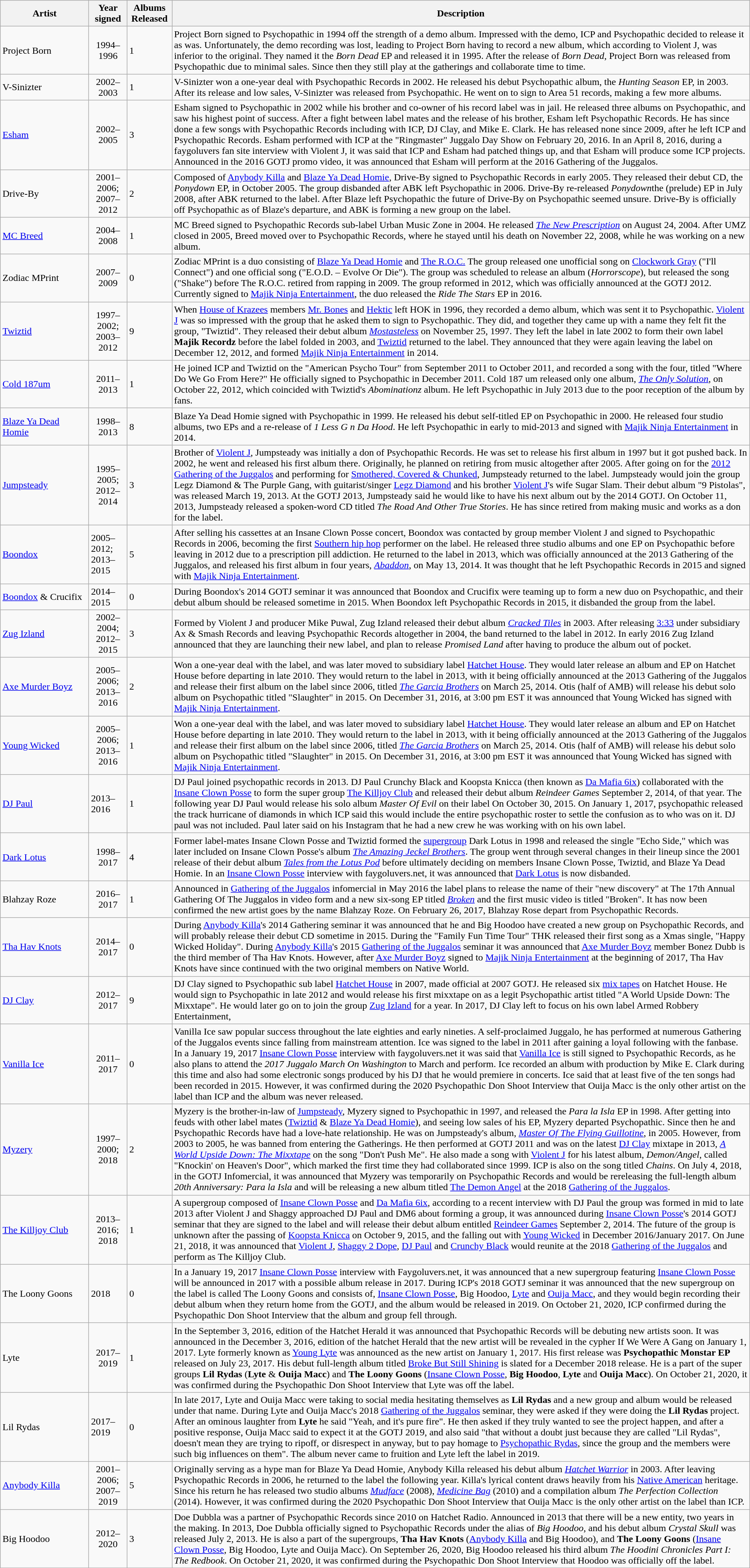<table class="wikitable">
<tr>
<th style="width:140px;">Artist</th>
<th>Year signed</th>
<th>Albums Released</th>
<th>Description</th>
</tr>
<tr>
<td>Project Born</td>
<td style="text-align:center;">1994–1996</td>
<td>1</td>
<td>Project Born signed to Psychopathic in 1994 off the strength of a demo album. Impressed with the demo, ICP and Psychopathic decided to release it as was. Unfortunately, the demo recording was lost, leading to Project Born having to record a new album, which according to Violent J, was inferior to the original. They named it the <em>Born Dead</em> EP and released it in 1995. After the release of <em>Born Dead</em>, Project Born was released from Psychopathic due to minimal sales. Since then they still play at the gatherings and collaborate time to time.</td>
</tr>
<tr>
<td>V-Sinizter</td>
<td style="text-align:center;">2002–2003</td>
<td>1</td>
<td>V-Sinizter won a one-year deal with Psychopathic Records in 2002. He released his debut Psychopathic album, the <em>Hunting Season</em> EP, in 2003. After its release and low sales, V-Sinizter was released from Psychopathic. He went on to sign to Area 51 records, making a few more albums.</td>
</tr>
<tr>
<td><a href='#'>Esham</a></td>
<td style="text-align:center;">2002–2005</td>
<td>3</td>
<td>Esham signed to Psychopathic in 2002 while his brother and co-owner of his record label was in jail. He released three albums on Psychopathic, and saw his highest point of success. After a fight between label mates and the release of his brother, Esham left Psychopathic Records. He has since done a few songs with Psychopathic Records including with ICP, DJ Clay, and Mike E. Clark. He has released none since 2009, after he left ICP and Psychopathic Records. Esham performed with ICP at the "Ringmaster" Juggalo Day Show on February 20, 2016. In an April 8, 2016, during a faygoluvers fan site interview with Violent J, it was said that ICP and Esham had patched things up, and that Esham will produce some ICP projects. Announced in the 2016 GOTJ promo video, it was announced that Esham will perform at the 2016 Gathering of the Juggalos.</td>
</tr>
<tr>
<td>Drive-By</td>
<td style="text-align:center;">2001–2006;<br> 2007–2012</td>
<td>2</td>
<td>Composed of <a href='#'>Anybody Killa</a> and <a href='#'>Blaze Ya Dead Homie</a>, Drive-By signed to Psychopathic Records in early 2005. They released their debut CD, the <em>Ponydown</em> EP, in October 2005. The group disbanded after ABK left Psychopathic in 2006. Drive-By re-released <em>Ponydown</em>the (prelude) EP in July 2008, after ABK returned to the label. After Blaze left Psychopathic the future of Drive-By on Psychopathic seemed unsure. Drive-By is officially off Psychopathic as of Blaze's departure, and ABK is forming a new group on the label.</td>
</tr>
<tr>
<td><a href='#'>MC Breed</a></td>
<td style="text-align:center;">2004–2008</td>
<td>1</td>
<td>MC Breed signed to Psychopathic Records sub-label Urban Music Zone in 2004. He released <em><a href='#'>The New Prescription</a></em> on August 24, 2004. After UMZ closed in 2005, Breed moved over to Psychopathic Records, where he stayed until his death on November 22, 2008, while he was working on a new album.</td>
</tr>
<tr>
<td>Zodiac MPrint</td>
<td style="text-align:center;">2007–2009</td>
<td>0</td>
<td>Zodiac MPrint is a duo consisting of <a href='#'>Blaze Ya Dead Homie</a> and <a href='#'>The R.O.C.</a> The group released one unofficial song on <a href='#'>Clockwork Gray</a> ("I'll Connect") and one official song ("E.O.D. – Evolve Or Die"). The group was scheduled to release an album (<em>Horrorscope</em>), but released the song ("Shake") before The R.O.C. retired from rapping in 2009. The group reformed in 2012, which was officially announced at the GOTJ 2012. Currently signed to <a href='#'>Majik Ninja Entertainment</a>, the duo released the <em>Ride The Stars</em> EP in 2016.</td>
</tr>
<tr>
<td><a href='#'>Twiztid</a></td>
<td style="text-align:center;">1997–2002; 2003–2012</td>
<td>9</td>
<td>When <a href='#'>House of Krazees</a> members <a href='#'>Mr. Bones</a> and <a href='#'>Hektic</a> left HOK in 1996, they recorded a demo album, which was sent it to Psychopathic. <a href='#'>Violent J</a> was so impressed with the group that he asked them to sign to Psychopathic. They did, and together they came up with a name they felt fit the group, "Twiztid". They released their debut album <em><a href='#'>Mostasteless</a></em> on November 25, 1997. They left the label in late 2002 to form their own label <strong>Majik Recordz</strong> before the label folded in 2003, and <a href='#'>Twiztid</a> returned to the label. They announced that they were again leaving the label on December 12, 2012, and formed <a href='#'>Majik Ninja Entertainment</a> in 2014.</td>
</tr>
<tr>
<td><a href='#'>Cold 187um</a></td>
<td style="text-align:center;">2011–2013</td>
<td>1</td>
<td>He joined ICP and Twiztid on the "American Psycho Tour" from September 2011 to October 2011, and recorded a song with the four, titled "Where Do We Go From Here?" He officially signed to Psychopathic in December 2011. Cold 187 um released only one album, <em><a href='#'>The Only Solution</a></em>, on October 22, 2012, which coincided with Twiztid's <em>Abominationz</em> album. He left Psychopathic in July 2013 due to the poor reception of the album by fans.</td>
</tr>
<tr>
<td><a href='#'>Blaze Ya Dead Homie</a></td>
<td style="text-align:center;">1998–2013</td>
<td>8</td>
<td>Blaze Ya Dead Homie signed with Psychopathic in 1999. He released his debut self-titled EP on Psychopathic in 2000. He released four studio albums, two EPs and a re-release of <em>1 Less G n Da Hood</em>. He left Psychopathic in early to mid-2013 and signed with <a href='#'>Majik Ninja Entertainment</a> in 2014.</td>
</tr>
<tr>
<td><a href='#'>Jumpsteady</a></td>
<td style="text-align:center;">1995–2005;<br> 2012–2014</td>
<td>3</td>
<td>Brother of <a href='#'>Violent J</a>, Jumpsteady was initially a don of Psychopathic Records. He was set to release his first album in 1997 but it got pushed back. In 2002, he went and released his first album there. Originally, he planned on retiring from music altogether after 2005. After going on for the <a href='#'>2012 Gathering of the Juggalos</a> and performing for <a href='#'>Smothered, Covered & Chunked</a>, Jumpsteady returned to the label. Jumpsteady would join the group Legz Diamond & The Purple Gang, with guitarist/singer <a href='#'>Legz Diamond</a> and his brother <a href='#'>Violent J</a>'s wife Sugar Slam. Their debut album "9 Pistolas", was released March 19, 2013. At the GOTJ 2013, Jumpsteady said he would like to have his next album out by the 2014 GOTJ. On October 11, 2013, Jumpsteady released a spoken-word CD titled <em>The Road And Other True Stories</em>. He has since retired from making music and works as a don for the label.</td>
</tr>
<tr>
<td><a href='#'>Boondox</a></td>
<td align:center;">2005–2012;<br> 2013–2015</td>
<td>5</td>
<td>After selling his cassettes at an Insane Clown Posse concert, Boondox was contacted by group member Violent J and signed to Psychopathic Records in 2006, becoming the first <a href='#'>Southern hip hop</a> performer on the label. He released three studio albums and one EP on Psychopathic before leaving in 2012 due to a prescription pill addiction. He returned to the label in 2013, which was officially announced at the 2013 Gathering of the Juggalos, and released his first album in four years, <em><a href='#'>Abaddon</a></em>, on May 13, 2014. It was thought that he left Psychopathic Records in 2015 and signed with <a href='#'>Majik Ninja Entertainment</a>.</td>
</tr>
<tr>
<td><a href='#'>Boondox</a> & Crucifix</td>
<td align:center;">2014–2015</td>
<td>0</td>
<td>During Boondox's 2014 GOTJ seminar it was announced that Boondox and Crucifix were teaming up to form a new duo on Psychopathic, and their debut album should be released sometime in 2015. When Boondox left Psychopathic Records in 2015, it disbanded the group from the label.</td>
</tr>
<tr>
<td><a href='#'>Zug Izland</a></td>
<td style="text-align:center;">2002–2004;<br> 2012–2015</td>
<td>3</td>
<td>Formed by Violent J and producer Mike Puwal, Zug Izland released their debut album <em><a href='#'>Cracked Tiles</a></em> in 2003. After releasing <a href='#'>3:33</a> under subsidiary Ax & Smash Records and leaving Psychopathic Records altogether in 2004, the band returned to the label in 2012. In early 2016 Zug Izland announced that they are launching their new label, and plan to release <em>Promised Land</em> after having to produce the album out of pocket.</td>
</tr>
<tr>
<td><a href='#'>Axe Murder Boyz</a></td>
<td style="text-align:center;">2005–2006;<br> 2013–2016</td>
<td>2</td>
<td>Won a one-year deal with the label, and was later moved to subsidiary label <a href='#'>Hatchet House</a>. They would later release an album and EP on Hatchet House before departing in late 2010. They would return to the label in 2013, with it being officially announced at the 2013 Gathering of the Juggalos and release their first album on the label since 2006, titled <em><a href='#'>The Garcia Brothers</a></em> on March 25, 2014. Otis (half of AMB) will release his debut solo album on Psychopathic titled "Slaughter" in 2015. On December 31, 2016, at 3:00 pm EST it was announced that Young Wicked has signed with <a href='#'>Majik Ninja Entertainment</a>.</td>
</tr>
<tr>
<td><a href='#'>Young Wicked</a></td>
<td style="text-align:center;">2005–2006;<br> 2013–2016</td>
<td>1</td>
<td>Won a one-year deal with the label, and was later moved to subsidiary label <a href='#'>Hatchet House</a>. They would later release an album and EP on Hatchet House before departing in late 2010. They would return to the label in 2013, with it being officially announced at the 2013 Gathering of the Juggalos and release their first album on the label since 2006, titled <em><a href='#'>The Garcia Brothers</a></em> on March 25, 2014. Otis (half of AMB) will release his debut solo album on Psychopathic titled "Slaughter" in 2015. On December 31, 2016, at 3:00 pm EST it was announced that Young Wicked has signed with <a href='#'>Majik Ninja Entertainment</a>.</td>
</tr>
<tr>
<td><a href='#'>DJ Paul</a></td>
<td>2013–2016</td>
<td>1</td>
<td>DJ Paul joined psychopathic records in 2013. DJ Paul Crunchy Black and Koopsta Knicca (then known as <a href='#'>Da Mafia 6ix</a>) collaborated with the <a href='#'>Insane Clown Posse</a> to form the super group <a href='#'>The Killjoy Club</a> and released their debut album <em>Reindeer Games</em> September 2, 2014, of that year. The following year DJ Paul would release his solo album <em>Master Of Evil</em> on their label On October 30, 2015. On January 1, 2017, psychopathic released the track hurricane of diamonds in which ICP said this would include the entire psychopathic roster to settle the confusion as to who was on it. DJ paul was not included. Paul later said on his Instagram that he had a new crew he was working with on his own label.</td>
</tr>
<tr>
<td><a href='#'>Dark Lotus</a></td>
<td style="text-align:center;">1998–2017</td>
<td>4</td>
<td>Former label-mates Insane Clown Posse and Twiztid formed the <a href='#'>supergroup</a> Dark Lotus in 1998 and released the single "Echo Side," which was later included on Insane Clown Posse's album <em><a href='#'>The Amazing Jeckel Brothers</a></em>. The group went through several changes in their lineup since the 2001 release of their debut album <em><a href='#'>Tales from the Lotus Pod</a></em> before ultimately deciding on members Insane Clown Posse, Twiztid, and Blaze Ya Dead Homie. In an <a href='#'>Insane Clown Posse</a> interview with faygoluvers.net, it was announced that <a href='#'>Dark Lotus</a> is now disbanded.</td>
</tr>
<tr>
<td>Blahzay Roze</td>
<td style="text-align:center;">2016–2017</td>
<td>1</td>
<td>Announced in <a href='#'>Gathering of the Juggalos</a> infomercial in May 2016 the label plans to release the name of their "new discovery" at The 17th Annual Gathering Of The Juggalos in video form and a new six-song EP titled <em><a href='#'>Broken</a></em> and the first music video is titled "Broken". It has now been confirmed the new artist goes by the name Blahzay Roze. On February 26, 2017, Blahzay Rose depart from Psychopathic Records.</td>
</tr>
<tr>
<td><a href='#'>Tha Hav Knots</a></td>
<td style="text-align:center;">2014–2017</td>
<td>0</td>
<td>During <a href='#'>Anybody Killa</a>'s 2014 Gathering seminar it was announced that he and Big Hoodoo have created a new group on Psychopathic Records, and will probably release their debut CD sometime in 2015. During the "Family Fun Time Tour" THK released their first song as a Xmas single, "Happy Wicked Holiday". During <a href='#'>Anybody Killa</a>'s 2015 <a href='#'>Gathering of the Juggalos</a> seminar it was announced that <a href='#'>Axe Murder Boyz</a> member Bonez Dubb is the third member of Tha Hav Knots. However, after <a href='#'>Axe Murder Boyz</a> signed to <a href='#'>Majik Ninja Entertainment</a> at the beginning of 2017, Tha Hav Knots have since continued with the two original members on Native World.</td>
</tr>
<tr>
<td><a href='#'>DJ Clay</a></td>
<td style="text-align:center;">2012–2017</td>
<td>9</td>
<td>DJ Clay signed to Psychopathic sub label <a href='#'>Hatchet House</a> in 2007, made official at 2007 GOTJ. He released six <a href='#'>mix tapes</a> on Hatchet House. He would sign to Psychopathic in late 2012 and would release his first mixxtape on as a legit Psychopathic artist titled "A World Upside Down: The Mixxtape". He would later go on to join the group <a href='#'>Zug Izland</a> for a year. In 2017, DJ Clay left to focus on his own label Armed Robbery Entertainment,</td>
</tr>
<tr>
<td><a href='#'>Vanilla Ice</a></td>
<td style="text-align:center;">2011–2017</td>
<td>0</td>
<td>Vanilla Ice saw popular success throughout the late eighties and early nineties. A self-proclaimed Juggalo, he has performed at numerous Gathering of the Juggalos events since falling from mainstream attention. Ice was signed to the label in 2011 after gaining a loyal following with the fanbase. In a January 19, 2017 <a href='#'>Insane Clown Posse</a> interview with faygoluvers.net it was said that <a href='#'>Vanilla Ice</a> is still signed to Psychopathic Records, as he also plans to attend the <em>2017 Juggalo March On Washington</em> to March and perform. Ice recorded an album with production by Mike E. Clark during this time and also had some electronic songs produced by his DJ that he would premiere in concerts. Ice said that at least five of the ten songs had been recorded in 2015. However, it was confirmed during the 2020 Psychopathic Don Shoot Interview that Ouija Macc is the only other artist on the label than ICP and the album was never released.</td>
</tr>
<tr>
<td><a href='#'>Myzery</a></td>
<td style="text-align:center;">1997–2000; 2018</td>
<td>2</td>
<td>Myzery is the brother-in-law of <a href='#'>Jumpsteady</a>, Myzery signed to Psychopathic in 1997, and released the <em>Para la Isla</em> EP in 1998. After getting into feuds with other label mates (<a href='#'>Twiztid</a> & <a href='#'>Blaze Ya Dead Homie</a>), and seeing low sales of his EP, Myzery departed Psychopathic. Since then he and Psychopathic Records have had a love-hate relationship. He was on Jumpsteady's album, <em><a href='#'>Master Of The Flying Guillotine</a></em>, in 2005. However, from 2003 to 2005, he was banned from entering the Gatherings. He then performed at GOTJ 2011 and was on the latest <a href='#'>DJ Clay</a> mixtape in 2013, <em><a href='#'>A World Upside Down: The Mixxtape</a></em> on the song "Don't Push Me". He also made a song with <a href='#'>Violent J</a> for his latest album, <em>Demon/Angel</em>, called "Knockin' on Heaven's Door", which marked the first time they had collaborated since 1999. ICP is also on the song titled <em>Chains</em>. On July 4, 2018, in the GOTJ Infomercial, it was announced that Myzery was temporarily on Psychopathic Records and would be rereleasing the full-length album <em>20th Anniversary: Para la Isla</em> and will be releasing a new album titled <a href='#'>The Demon Angel</a> at the 2018 <a href='#'>Gathering of the Juggalos</a>.</td>
</tr>
<tr>
<td><a href='#'>The Killjoy Club</a></td>
<td style="text-align:center;">2013–2016; 2018</td>
<td>1</td>
<td>A supergroup composed of <a href='#'>Insane Clown Posse</a> and <a href='#'>Da Mafia 6ix</a>, according to a recent interview with DJ Paul the group was formed in mid to late 2013 after Violent J and Shaggy approached DJ Paul and DM6 about forming a group, it was announced during <a href='#'>Insane Clown Posse</a>'s 2014 GOTJ seminar that they are signed to the label and will release their debut album entitled <a href='#'>Reindeer Games</a> September 2, 2014. The future of the group is unknown after the passing of <a href='#'>Koopsta Knicca</a> on October 9, 2015, and the falling out with <a href='#'>Young Wicked</a> in December 2016/January 2017. On June 21, 2018, it was announced that <a href='#'>Violent J</a>, <a href='#'>Shaggy 2 Dope</a>, <a href='#'>DJ Paul</a> and <a href='#'>Crunchy Black</a> would reunite at the 2018 <a href='#'>Gathering of the Juggalos</a> and perform as The Killjoy Club.</td>
</tr>
<tr>
<td>The Loony Goons</td>
<td>2018</td>
<td>0</td>
<td>In a January 19, 2017 <a href='#'>Insane Clown Posse</a> interview with Faygoluvers.net, it was announced that a new supergroup featuring <a href='#'>Insane Clown Posse</a> will be announced in 2017 with a possible album release in 2017. During ICP's 2018 GOTJ seminar it was announced that the new supergroup on the label is called The Loony Goons and consists of, <a href='#'>Insane Clown Posse</a>, Big Hoodoo, <a href='#'>Lyte</a> and <a href='#'>Ouija Macc</a>, and they would begin recording their debut album when they return home from the GOTJ, and the album would be released in 2019. On October 21, 2020, ICP confirmed during the Psychopathic Don Shoot Interview that the album and group fell through.</td>
</tr>
<tr>
<td>Lyte</td>
<td style="text-align:center;">2017–2019</td>
<td>1</td>
<td>In the September 3, 2016, edition of the Hatchet Herald it was announced that Psychopathic Records will be debuting new artists soon. It was announced in the December 3, 2016, edition of the hatchet Herald that the new artist will be revealed in the cypher If We Were A Gang on January 1, 2017. Lyte formerly known as <a href='#'>Young Lyte</a> was announced as the new artist on January 1, 2017. His first release was <strong>Psychopathic Monstar EP</strong> released on July 23, 2017. His debut full-length album titled <a href='#'>Broke But Still Shining</a> is slated for a December 2018 release. He is a part of the super groups <strong>Lil Rydas</strong> (<strong>Lyte</strong> & <strong>Ouija Macc</strong>) and <strong>The Loony Goons</strong> (<a href='#'>Insane Clown Posse</a>, <strong>Big Hoodoo</strong>, <strong>Lyte</strong> and <strong>Ouija Macc</strong>). On October 21, 2020, it was confirmed during the Psychopathic Don Shoot Interview that Lyte was off the label.</td>
</tr>
<tr>
<td>Lil Rydas</td>
<td>2017–2019</td>
<td>0</td>
<td>In late 2017, Lyte and Ouija Macc were taking to social media hesitating themselves as <strong>Lil Rydas</strong> and a new group and album would be released under that name. During Lyte and Ouija Macc's 2018 <a href='#'>Gathering of the Juggalos</a> seminar, they were asked if they were doing the <strong>Lil Rydas</strong> project. After an ominous laughter from <strong>Lyte</strong> he said "Yeah, and it's pure fire". He then asked if they truly wanted to see the project happen, and after a positive response, Ouija Macc said to expect it at the GOTJ 2019, and also said "that without a doubt just because they are called "Lil Rydas", doesn't mean they are trying to ripoff, or disrespect in anyway, but to pay homage to <a href='#'>Psychopathic Rydas</a>, since the group and the members were such big influences on them". The album never came to fruition and Lyte left the label in 2019.</td>
</tr>
<tr>
<td><a href='#'>Anybody Killa</a></td>
<td style="text-align:center;">2001–2006;<br> 2007–2019</td>
<td>5</td>
<td>Originally serving as a hype man for Blaze Ya Dead Homie, Anybody Killa released his debut album <em><a href='#'>Hatchet Warrior</a></em> in 2003. After leaving Psychopathic Records in 2006, he returned to the label the following year. Killa's lyrical content draws heavily from his <a href='#'>Native American</a> heritage. Since his return he has released two studio albums <em><a href='#'>Mudface</a></em> (2008), <em><a href='#'>Medicine Bag</a></em> (2010) and a compilation album <em>The Perfection Collection</em> (2014). However, it was confirmed during the 2020 Psychopathic Don Shoot Interview that Ouija Macc is the only other artist on the label than ICP.</td>
</tr>
<tr>
<td>Big Hoodoo</td>
<td style="text-align:center;">2012–2020</td>
<td>3</td>
<td>Doe Dubbla was a partner of Psychopathic Records since 2010 on Hatchet Radio. Announced in 2013 that there will be a new entity, two years in the making. In 2013, Doe Dubbla officially signed to Psychopathic Records under the alias of <em>Big Hoodoo</em>, and his debut album <em>Crystal Skull</em> was released July 2, 2013. He is also a part of the supergroups, <strong>Tha Hav Knots</strong> (<a href='#'>Anybody Killa</a> and Big Hoodoo), and <strong>The Loony Goons</strong> (<a href='#'>Insane Clown Posse</a>, Big Hoodoo, Lyte and Ouija Macc). On September 26, 2020, Big Hoodoo released his third album <em>The Hoodini Chronicles Part I: The Redbook</em>. On October 21, 2020, it was confirmed during the Psychopathic Don Shoot Interview that Hoodoo was officially off the label.</td>
</tr>
</table>
